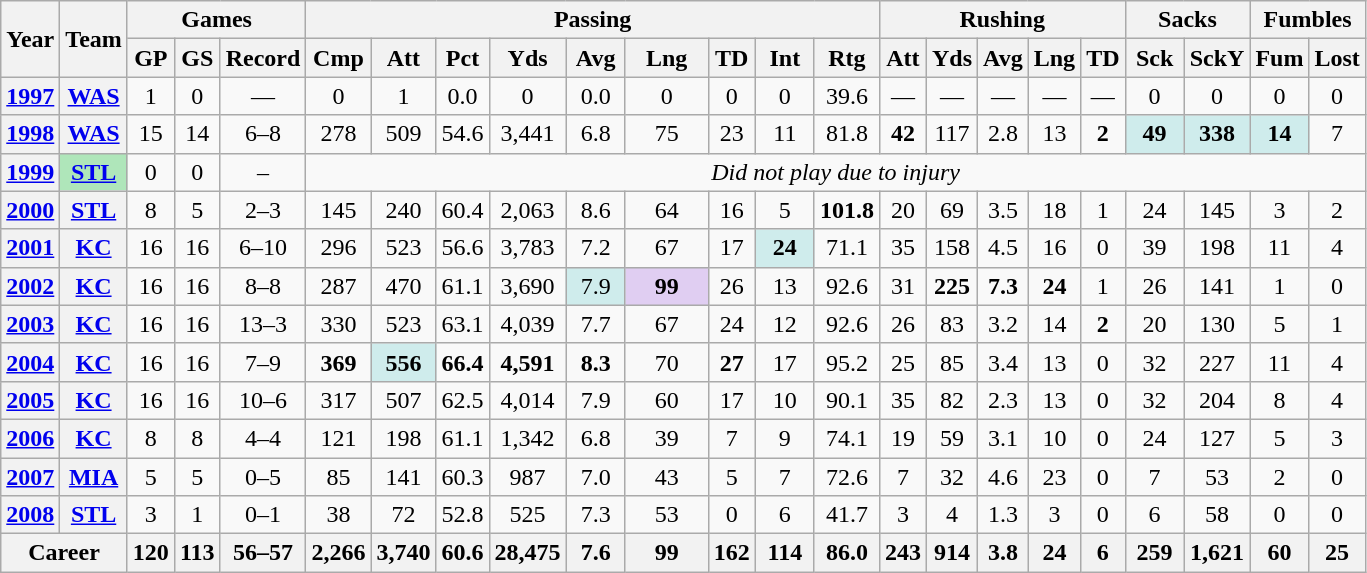<table class=wikitable style="text-align:center;">
<tr>
<th rowspan="2">Year</th>
<th rowspan="2">Team</th>
<th colspan="3">Games</th>
<th colspan="9">Passing</th>
<th colspan="5">Rushing</th>
<th colspan="2">Sacks</th>
<th colspan="2">Fumbles</th>
</tr>
<tr>
<th>GP</th>
<th>GS</th>
<th>Record</th>
<th>Cmp</th>
<th>Att</th>
<th>Pct</th>
<th>Yds</th>
<th>Avg</th>
<th>Lng</th>
<th>TD</th>
<th>Int</th>
<th>Rtg</th>
<th>Att</th>
<th>Yds</th>
<th>Avg</th>
<th>Lng</th>
<th>TD</th>
<th>Sck</th>
<th>SckY</th>
<th>Fum</th>
<th>Lost</th>
</tr>
<tr>
<th><a href='#'>1997</a></th>
<th><a href='#'>WAS</a></th>
<td>1</td>
<td>0</td>
<td>—</td>
<td>0</td>
<td>1</td>
<td>0.0</td>
<td>0</td>
<td>0.0</td>
<td>0</td>
<td>0</td>
<td>0</td>
<td>39.6</td>
<td>—</td>
<td>—</td>
<td>—</td>
<td>—</td>
<td>—</td>
<td>0</td>
<td>0</td>
<td>0</td>
<td>0</td>
</tr>
<tr>
<th><a href='#'>1998</a></th>
<th><a href='#'>WAS</a></th>
<td>15</td>
<td>14</td>
<td>6–8</td>
<td>278</td>
<td>509</td>
<td>54.6</td>
<td>3,441</td>
<td>6.8</td>
<td>75</td>
<td>23</td>
<td>11</td>
<td>81.8</td>
<td><strong>42</strong></td>
<td>117</td>
<td>2.8</td>
<td>13</td>
<td><strong>2</strong></td>
<td style="background:#cfecec; width:2em;"><strong>49</strong></td>
<td style="background:#cfecec; width:2em;"><strong>338</strong></td>
<td style="background:#cfecec; width:2em;"><strong>14</strong></td>
<td>7</td>
</tr>
<tr>
<th><a href='#'>1999</a></th>
<th style="background:#afe6ba;"><a href='#'>STL</a></th>
<td>0</td>
<td>0</td>
<td>–</td>
<td colspan="19"><em>Did not play due to injury</em></td>
</tr>
<tr>
<th><a href='#'>2000</a></th>
<th><a href='#'>STL</a></th>
<td>8</td>
<td>5</td>
<td>2–3</td>
<td>145</td>
<td>240</td>
<td>60.4</td>
<td>2,063</td>
<td>8.6</td>
<td>64</td>
<td>16</td>
<td>5</td>
<td><strong>101.8</strong></td>
<td>20</td>
<td>69</td>
<td>3.5</td>
<td>18</td>
<td>1</td>
<td>24</td>
<td>145</td>
<td>3</td>
<td>2</td>
</tr>
<tr>
<th><a href='#'>2001</a></th>
<th><a href='#'>KC</a></th>
<td>16</td>
<td>16</td>
<td>6–10</td>
<td>296</td>
<td>523</td>
<td>56.6</td>
<td>3,783</td>
<td>7.2</td>
<td>67</td>
<td>17</td>
<td style="background:#cfecec; width:2em;"><strong>24</strong></td>
<td>71.1</td>
<td>35</td>
<td>158</td>
<td>4.5</td>
<td>16</td>
<td>0</td>
<td>39</td>
<td>198</td>
<td>11</td>
<td>4</td>
</tr>
<tr>
<th><a href='#'>2002</a></th>
<th><a href='#'>KC</a></th>
<td>16</td>
<td>16</td>
<td>8–8</td>
<td>287</td>
<td>470</td>
<td>61.1</td>
<td>3,690</td>
<td style="background:#cfecec; width:2em;">7.9</td>
<td style="background:#e0cef2; width:3em;"><strong>99</strong></td>
<td>26</td>
<td>13</td>
<td>92.6</td>
<td>31</td>
<td><strong>225</strong></td>
<td><strong>7.3</strong></td>
<td><strong>24</strong></td>
<td>1</td>
<td>26</td>
<td>141</td>
<td>1</td>
<td>0</td>
</tr>
<tr>
<th><a href='#'>2003</a></th>
<th><a href='#'>KC</a></th>
<td>16</td>
<td>16</td>
<td>13–3</td>
<td>330</td>
<td>523</td>
<td>63.1</td>
<td>4,039</td>
<td>7.7</td>
<td>67</td>
<td>24</td>
<td>12</td>
<td>92.6</td>
<td>26</td>
<td>83</td>
<td>3.2</td>
<td>14</td>
<td><strong>2</strong></td>
<td>20</td>
<td>130</td>
<td>5</td>
<td>1</td>
</tr>
<tr>
<th><a href='#'>2004</a></th>
<th><a href='#'>KC</a></th>
<td>16</td>
<td>16</td>
<td>7–9</td>
<td><strong>369</strong></td>
<td style="background:#cfecec; width:2em;"><strong>556</strong></td>
<td><strong>66.4</strong></td>
<td><strong>4,591</strong></td>
<td><strong>8.3</strong></td>
<td>70</td>
<td><strong>27</strong></td>
<td>17</td>
<td>95.2</td>
<td>25</td>
<td>85</td>
<td>3.4</td>
<td>13</td>
<td>0</td>
<td>32</td>
<td>227</td>
<td>11</td>
<td>4</td>
</tr>
<tr>
<th><a href='#'>2005</a></th>
<th><a href='#'>KC</a></th>
<td>16</td>
<td>16</td>
<td>10–6</td>
<td>317</td>
<td>507</td>
<td>62.5</td>
<td>4,014</td>
<td>7.9</td>
<td>60</td>
<td>17</td>
<td>10</td>
<td>90.1</td>
<td>35</td>
<td>82</td>
<td>2.3</td>
<td>13</td>
<td>0</td>
<td>32</td>
<td>204</td>
<td>8</td>
<td>4</td>
</tr>
<tr>
<th><a href='#'>2006</a></th>
<th><a href='#'>KC</a></th>
<td>8</td>
<td>8</td>
<td>4–4</td>
<td>121</td>
<td>198</td>
<td>61.1</td>
<td>1,342</td>
<td>6.8</td>
<td>39</td>
<td>7</td>
<td>9</td>
<td>74.1</td>
<td>19</td>
<td>59</td>
<td>3.1</td>
<td>10</td>
<td>0</td>
<td>24</td>
<td>127</td>
<td>5</td>
<td>3</td>
</tr>
<tr>
<th><a href='#'>2007</a></th>
<th><a href='#'>MIA</a></th>
<td>5</td>
<td>5</td>
<td>0–5</td>
<td>85</td>
<td>141</td>
<td>60.3</td>
<td>987</td>
<td>7.0</td>
<td>43</td>
<td>5</td>
<td>7</td>
<td>72.6</td>
<td>7</td>
<td>32</td>
<td>4.6</td>
<td>23</td>
<td>0</td>
<td>7</td>
<td>53</td>
<td>2</td>
<td>0</td>
</tr>
<tr>
<th><a href='#'>2008</a></th>
<th><a href='#'>STL</a></th>
<td>3</td>
<td>1</td>
<td>0–1</td>
<td>38</td>
<td>72</td>
<td>52.8</td>
<td>525</td>
<td>7.3</td>
<td>53</td>
<td>0</td>
<td>6</td>
<td>41.7</td>
<td>3</td>
<td>4</td>
<td>1.3</td>
<td>3</td>
<td>0</td>
<td>6</td>
<td>58</td>
<td>0</td>
<td>0</td>
</tr>
<tr>
<th colspan="2">Career</th>
<th>120</th>
<th>113</th>
<th>56–57</th>
<th>2,266</th>
<th>3,740</th>
<th>60.6</th>
<th>28,475</th>
<th>7.6</th>
<th>99</th>
<th>162</th>
<th>114</th>
<th>86.0</th>
<th>243</th>
<th>914</th>
<th>3.8</th>
<th>24</th>
<th>6</th>
<th>259</th>
<th>1,621</th>
<th>60</th>
<th>25</th>
</tr>
</table>
